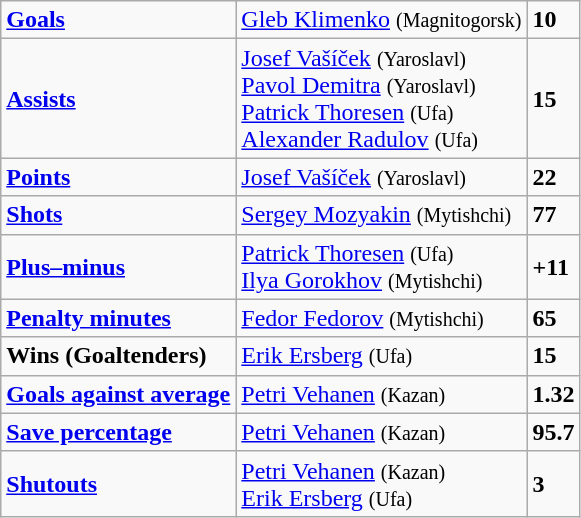<table class="wikitable" style="text-align:left;">
<tr>
<td><strong><a href='#'>Goals</a></strong></td>
<td> <a href='#'>Gleb Klimenko</a> <small>(Magnitogorsk)</small><br></td>
<td><strong>10</strong></td>
</tr>
<tr>
<td><strong><a href='#'>Assists</a></strong></td>
<td> <a href='#'>Josef Vašíček</a> <small>(Yaroslavl)</small><br> <a href='#'>Pavol Demitra</a> <small>(Yaroslavl)</small><br> <a href='#'>Patrick Thoresen</a> <small>(Ufa)</small><br> <a href='#'>Alexander Radulov</a> <small>(Ufa)</small><br></td>
<td><strong>15</strong></td>
</tr>
<tr>
<td><strong><a href='#'>Points</a></strong></td>
<td> <a href='#'>Josef Vašíček</a> <small>(Yaroslavl)</small></td>
<td><strong>22</strong></td>
</tr>
<tr>
<td><strong><a href='#'>Shots</a></strong></td>
<td> <a href='#'>Sergey Mozyakin</a> <small>(Mytishchi)</small></td>
<td><strong>77</strong></td>
</tr>
<tr>
<td><strong><a href='#'>Plus–minus</a></strong></td>
<td> <a href='#'>Patrick Thoresen</a> <small>(Ufa)</small><br> <a href='#'>Ilya Gorokhov</a> <small>(Mytishchi)</small><br></td>
<td><strong>+11</strong></td>
</tr>
<tr>
<td><strong><a href='#'>Penalty minutes</a></strong></td>
<td> <a href='#'>Fedor Fedorov</a> <small>(Mytishchi)</small></td>
<td><strong>65</strong></td>
</tr>
<tr>
<td><strong>Wins (Goaltenders)</strong></td>
<td> <a href='#'>Erik Ersberg</a> <small>(Ufa)</small><br></td>
<td><strong>15</strong></td>
</tr>
<tr>
<td><strong><a href='#'>Goals against average</a></strong></td>
<td> <a href='#'>Petri Vehanen</a> <small>(Kazan)</small></td>
<td><strong>1.32</strong></td>
</tr>
<tr>
<td><strong><a href='#'>Save percentage</a></strong></td>
<td> <a href='#'>Petri Vehanen</a> <small>(Kazan)</small></td>
<td><strong>95.7</strong></td>
</tr>
<tr>
<td><strong><a href='#'>Shutouts</a></strong></td>
<td> <a href='#'>Petri Vehanen</a> <small>(Kazan)</small><br> <a href='#'>Erik Ersberg</a> <small>(Ufa)</small><br></td>
<td><strong>3</strong></td>
</tr>
</table>
